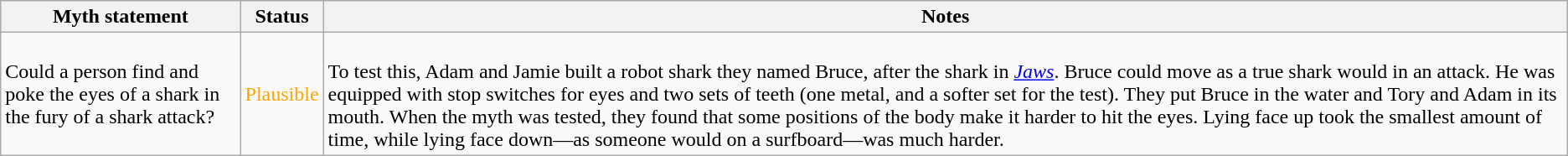<table class="wikitable plainrowheaders">
<tr>
<th>Myth statement</th>
<th>Status</th>
<th>Notes</th>
</tr>
<tr>
<td>Could a person find and poke the eyes of a shark in the fury of a shark attack?</td>
<td style="color:orange">Plausible</td>
<td><br>To test this, Adam and Jamie built a robot shark they named Bruce, after the shark in <em><a href='#'>Jaws</a></em>. Bruce could move as a true shark would in an attack. He was equipped with stop switches for eyes and two sets of teeth (one metal, and a softer set for the test). They put Bruce in the water and Tory and Adam in its mouth. When the myth was tested, they found that some positions of the body make it harder to hit the eyes. Lying face up took the smallest amount of time, while lying face down—as someone would on a surfboard—was much harder.</td>
</tr>
</table>
